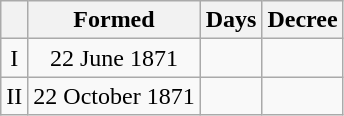<table class="wikitable" style="text-align:center;">
<tr>
<th></th>
<th>Formed</th>
<th>Days</th>
<th>Decree</th>
</tr>
<tr>
<td>I</td>
<td>22 June 1871</td>
<td></td>
<td></td>
</tr>
<tr>
<td>II</td>
<td>22 October 1871</td>
<td></td>
<td></td>
</tr>
</table>
